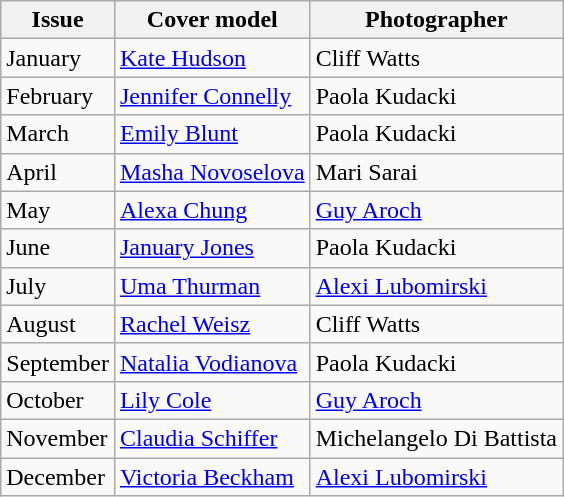<table class="sortable wikitable">
<tr>
<th>Issue</th>
<th>Cover model</th>
<th>Photographer</th>
</tr>
<tr>
<td>January</td>
<td><a href='#'>Kate Hudson</a></td>
<td>Cliff Watts</td>
</tr>
<tr>
<td>February</td>
<td><a href='#'>Jennifer Connelly</a></td>
<td>Paola Kudacki</td>
</tr>
<tr>
<td>March</td>
<td><a href='#'>Emily Blunt</a></td>
<td>Paola Kudacki</td>
</tr>
<tr>
<td>April</td>
<td><a href='#'>Masha Novoselova</a></td>
<td>Mari Sarai</td>
</tr>
<tr>
<td>May</td>
<td><a href='#'>Alexa Chung</a></td>
<td><a href='#'>Guy Aroch</a></td>
</tr>
<tr>
<td>June</td>
<td><a href='#'>January Jones</a></td>
<td>Paola Kudacki</td>
</tr>
<tr>
<td>July</td>
<td><a href='#'>Uma Thurman</a></td>
<td><a href='#'>Alexi Lubomirski</a></td>
</tr>
<tr>
<td>August</td>
<td><a href='#'>Rachel Weisz</a></td>
<td>Cliff Watts</td>
</tr>
<tr>
<td>September</td>
<td><a href='#'>Natalia Vodianova</a></td>
<td>Paola Kudacki</td>
</tr>
<tr>
<td>October</td>
<td><a href='#'>Lily Cole</a></td>
<td><a href='#'>Guy Aroch</a></td>
</tr>
<tr>
<td>November</td>
<td><a href='#'>Claudia Schiffer</a></td>
<td>Michelangelo Di Battista</td>
</tr>
<tr>
<td>December</td>
<td><a href='#'>Victoria Beckham</a></td>
<td><a href='#'>Alexi Lubomirski</a></td>
</tr>
</table>
